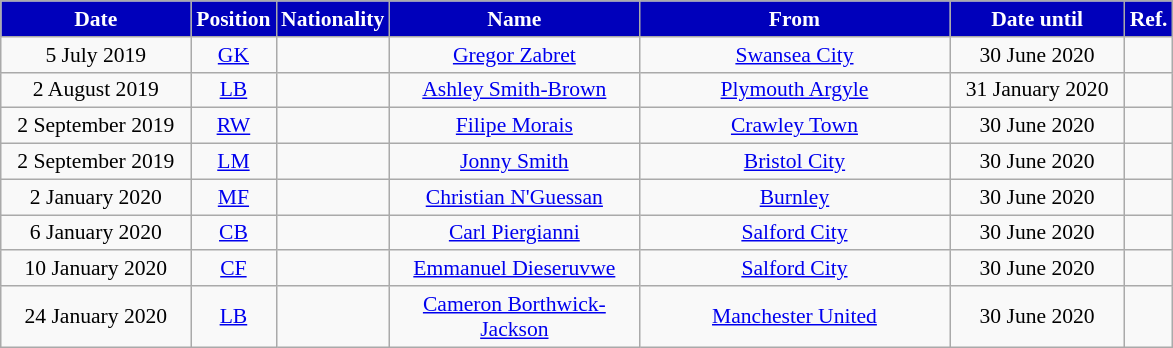<table class="wikitable"  style="text-align:center; font-size:90%; ">
<tr>
<th style="background:#0000BB; color:#FFFFFF; width:120px;">Date</th>
<th style="background:#0000BB; color:#FFFFFF; width:50px;">Position</th>
<th style="background:#0000BB; color:#FFFFFF; width:50px;">Nationality</th>
<th style="background:#0000BB; color:#FFFFFF; width:160px;">Name</th>
<th style="background:#0000BB; color:#FFFFFF; width:200px;">From</th>
<th style="background:#0000BB; color:#FFFFFF; width:110px;">Date until</th>
<th style="background:#0000BB; color:#FFFFFF; width:25px;">Ref.</th>
</tr>
<tr>
<td>5 July 2019</td>
<td><a href='#'>GK</a></td>
<td></td>
<td><a href='#'>Gregor Zabret</a></td>
<td> <a href='#'>Swansea City</a></td>
<td>30 June 2020</td>
<td></td>
</tr>
<tr>
<td>2 August 2019</td>
<td><a href='#'>LB</a></td>
<td></td>
<td><a href='#'>Ashley Smith-Brown</a></td>
<td> <a href='#'>Plymouth Argyle</a></td>
<td>31 January 2020</td>
<td></td>
</tr>
<tr>
<td>2 September 2019</td>
<td><a href='#'>RW</a></td>
<td></td>
<td><a href='#'>Filipe Morais</a></td>
<td> <a href='#'>Crawley Town</a></td>
<td>30 June 2020</td>
<td></td>
</tr>
<tr>
<td>2 September 2019</td>
<td><a href='#'>LM</a></td>
<td></td>
<td><a href='#'>Jonny Smith</a></td>
<td> <a href='#'>Bristol City</a></td>
<td>30 June 2020</td>
<td></td>
</tr>
<tr>
<td>2 January 2020</td>
<td><a href='#'>MF</a></td>
<td></td>
<td><a href='#'>Christian N'Guessan</a></td>
<td> <a href='#'>Burnley</a></td>
<td>30 June 2020</td>
<td></td>
</tr>
<tr>
<td>6 January 2020</td>
<td><a href='#'>CB</a></td>
<td></td>
<td><a href='#'>Carl Piergianni</a></td>
<td> <a href='#'>Salford City</a></td>
<td>30 June 2020</td>
<td></td>
</tr>
<tr>
<td>10 January 2020</td>
<td><a href='#'>CF</a></td>
<td></td>
<td><a href='#'>Emmanuel Dieseruvwe</a></td>
<td> <a href='#'>Salford City</a></td>
<td>30 June 2020</td>
<td></td>
</tr>
<tr>
<td>24 January 2020</td>
<td><a href='#'>LB</a></td>
<td></td>
<td><a href='#'>Cameron Borthwick-Jackson</a></td>
<td> <a href='#'>Manchester United</a></td>
<td>30 June 2020</td>
<td></td>
</tr>
</table>
